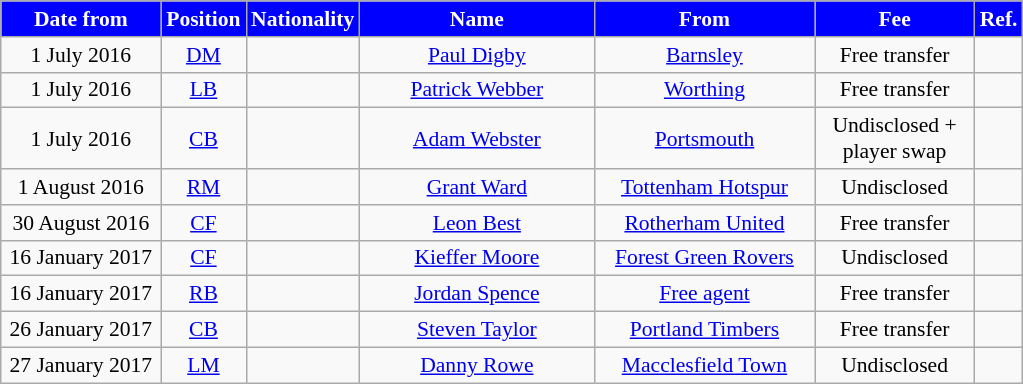<table class="wikitable"  style="text-align:center; font-size:90%; ">
<tr>
<th style="background:#0000FF; color:white; width:100px;">Date from</th>
<th style="background:#0000FF; color:white; width:50px;">Position</th>
<th style="background:#0000FF; color:white; width:50px;">Nationality</th>
<th style="background:#0000FF; color:white; width:150px;">Name</th>
<th style="background:#0000FF; color:white; width:140px;">From</th>
<th style="background:#0000FF; color:white; width:100px;">Fee</th>
<th style="background:#0000FF; color:white; width:25px;">Ref.</th>
</tr>
<tr>
<td>1 July 2016</td>
<td><a href='#'>DM</a></td>
<td></td>
<td><a href='#'>Paul Digby</a></td>
<td> <a href='#'>Barnsley</a></td>
<td>Free transfer</td>
<td></td>
</tr>
<tr>
<td>1 July 2016</td>
<td><a href='#'>LB</a></td>
<td></td>
<td><a href='#'>Patrick Webber</a></td>
<td> <a href='#'>Worthing</a></td>
<td>Free transfer</td>
<td></td>
</tr>
<tr>
<td>1 July 2016</td>
<td><a href='#'>CB</a></td>
<td></td>
<td><a href='#'>Adam Webster</a></td>
<td> <a href='#'>Portsmouth</a></td>
<td>Undisclosed + player swap</td>
<td></td>
</tr>
<tr>
<td>1 August 2016</td>
<td><a href='#'>RM</a></td>
<td></td>
<td><a href='#'>Grant Ward</a></td>
<td> <a href='#'>Tottenham Hotspur</a></td>
<td>Undisclosed</td>
<td></td>
</tr>
<tr>
<td>30 August 2016</td>
<td><a href='#'>CF</a></td>
<td></td>
<td><a href='#'>Leon Best</a></td>
<td> <a href='#'>Rotherham United</a></td>
<td>Free transfer</td>
<td></td>
</tr>
<tr>
<td>16 January 2017</td>
<td><a href='#'>CF</a></td>
<td></td>
<td><a href='#'>Kieffer Moore</a></td>
<td> <a href='#'>Forest Green Rovers</a></td>
<td>Undisclosed</td>
<td></td>
</tr>
<tr>
<td>16 January 2017</td>
<td><a href='#'>RB</a></td>
<td></td>
<td><a href='#'>Jordan Spence</a></td>
<td><a href='#'>Free agent</a></td>
<td>Free transfer</td>
<td></td>
</tr>
<tr>
<td>26 January 2017</td>
<td><a href='#'>CB</a></td>
<td></td>
<td><a href='#'>Steven Taylor</a></td>
<td> <a href='#'>Portland Timbers</a></td>
<td>Free transfer</td>
<td></td>
</tr>
<tr>
<td>27 January 2017</td>
<td><a href='#'>LM</a></td>
<td></td>
<td><a href='#'>Danny Rowe</a></td>
<td> <a href='#'>Macclesfield Town</a></td>
<td>Undisclosed</td>
<td></td>
</tr>
</table>
